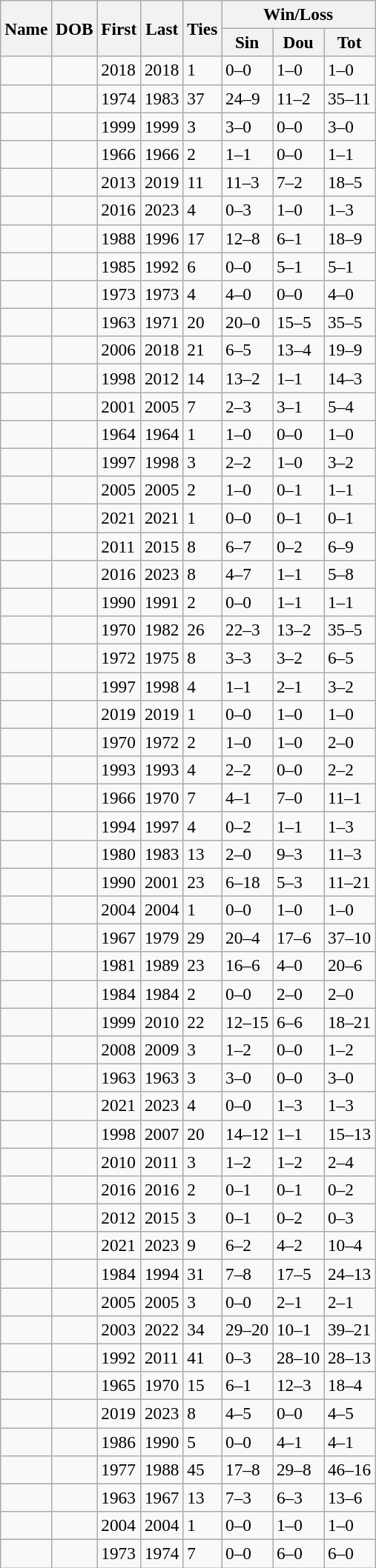<table class="wikitable sortable" style=font-size:97%>
<tr align="center">
<th rowspan="2">Name</th>
<th rowspan="2">DOB</th>
<th rowspan="2">First</th>
<th rowspan="2">Last</th>
<th rowspan="2">Ties</th>
<th class="unsortable" colspan="3">Win/Loss</th>
</tr>
<tr>
<th>Sin</th>
<th>Dou</th>
<th>Tot</th>
</tr>
<tr>
<td></td>
<td></td>
<td>2018</td>
<td>2018</td>
<td>1</td>
<td>0–0</td>
<td>1–0</td>
<td>1–0</td>
</tr>
<tr>
<td></td>
<td></td>
<td>1974</td>
<td>1983</td>
<td>37</td>
<td>24–9</td>
<td>11–2</td>
<td>35–11</td>
</tr>
<tr>
<td></td>
<td></td>
<td>1999</td>
<td>1999</td>
<td>3</td>
<td>3–0</td>
<td>0–0</td>
<td>3–0</td>
</tr>
<tr>
<td></td>
<td></td>
<td>1966</td>
<td>1966</td>
<td>2</td>
<td>1–1</td>
<td>0–0</td>
<td>1–1</td>
</tr>
<tr>
<td></td>
<td></td>
<td>2013</td>
<td>2019</td>
<td>11</td>
<td>11–3</td>
<td>7–2</td>
<td>18–5</td>
</tr>
<tr>
<td></td>
<td></td>
<td>2016</td>
<td>2023</td>
<td>4</td>
<td>0–3</td>
<td>1–0</td>
<td>1–3</td>
</tr>
<tr>
<td></td>
<td></td>
<td>1988</td>
<td>1996</td>
<td>17</td>
<td>12–8</td>
<td>6–1</td>
<td>18–9</td>
</tr>
<tr>
<td></td>
<td></td>
<td>1985</td>
<td>1992</td>
<td>6</td>
<td>0–0</td>
<td>5–1</td>
<td>5–1</td>
</tr>
<tr>
<td></td>
<td></td>
<td>1973</td>
<td>1973</td>
<td>4</td>
<td>4–0</td>
<td>0–0</td>
<td>4–0</td>
</tr>
<tr>
<td></td>
<td></td>
<td>1963</td>
<td>1971</td>
<td>20</td>
<td>20–0</td>
<td>15–5</td>
<td>35–5</td>
</tr>
<tr>
<td></td>
<td></td>
<td>2006</td>
<td>2018</td>
<td>21</td>
<td>6–5</td>
<td>13–4</td>
<td>19–9</td>
</tr>
<tr>
<td></td>
<td></td>
<td>1998</td>
<td>2012</td>
<td>14</td>
<td>13–2</td>
<td>1–1</td>
<td>14–3</td>
</tr>
<tr>
<td></td>
<td></td>
<td>2001</td>
<td>2005</td>
<td>7</td>
<td>2–3</td>
<td>3–1</td>
<td>5–4</td>
</tr>
<tr>
<td></td>
<td></td>
<td>1964</td>
<td>1964</td>
<td>1</td>
<td>1–0</td>
<td>0–0</td>
<td>1–0</td>
</tr>
<tr>
<td></td>
<td></td>
<td>1997</td>
<td>1998</td>
<td>3</td>
<td>2–2</td>
<td>1–0</td>
<td>3–2</td>
</tr>
<tr>
<td></td>
<td></td>
<td>2005</td>
<td>2005</td>
<td>2</td>
<td>1–0</td>
<td>0–1</td>
<td>1–1</td>
</tr>
<tr>
<td></td>
<td></td>
<td>2021</td>
<td>2021</td>
<td>1</td>
<td>0–0</td>
<td>0–1</td>
<td>0–1</td>
</tr>
<tr>
<td></td>
<td></td>
<td>2011</td>
<td>2015</td>
<td>8</td>
<td>6–7</td>
<td>0–2</td>
<td>6–9</td>
</tr>
<tr>
<td></td>
<td></td>
<td>2016</td>
<td>2023</td>
<td>8</td>
<td>4–7</td>
<td>1–1</td>
<td>5–8</td>
</tr>
<tr>
<td></td>
<td></td>
<td>1990</td>
<td>1991</td>
<td>2</td>
<td>0–0</td>
<td>1–1</td>
<td>1–1</td>
</tr>
<tr>
<td></td>
<td></td>
<td>1970</td>
<td>1982</td>
<td>26</td>
<td>22–3</td>
<td>13–2</td>
<td>35–5</td>
</tr>
<tr>
<td></td>
<td></td>
<td>1972</td>
<td>1975</td>
<td>8</td>
<td>3–3</td>
<td>3–2</td>
<td>6–5</td>
</tr>
<tr>
<td></td>
<td></td>
<td>1997</td>
<td>1998</td>
<td>4</td>
<td>1–1</td>
<td>2–1</td>
<td>3–2</td>
</tr>
<tr>
<td></td>
<td></td>
<td>2019</td>
<td>2019</td>
<td>1</td>
<td>0–0</td>
<td>1–0</td>
<td>1–0</td>
</tr>
<tr>
<td></td>
<td></td>
<td>1970</td>
<td>1972</td>
<td>2</td>
<td>1–0</td>
<td>1–0</td>
<td>2–0</td>
</tr>
<tr>
<td></td>
<td></td>
<td>1993</td>
<td>1993</td>
<td>4</td>
<td>2–2</td>
<td>0–0</td>
<td>2–2</td>
</tr>
<tr>
<td></td>
<td></td>
<td>1966</td>
<td>1970</td>
<td>7</td>
<td>4–1</td>
<td>7–0</td>
<td>11–1</td>
</tr>
<tr>
<td></td>
<td></td>
<td>1994</td>
<td>1997</td>
<td>4</td>
<td>0–2</td>
<td>1–1</td>
<td>1–3</td>
</tr>
<tr>
<td></td>
<td></td>
<td>1980</td>
<td>1983</td>
<td>13</td>
<td>2–0</td>
<td>9–3</td>
<td>11–3</td>
</tr>
<tr>
<td></td>
<td></td>
<td>1990</td>
<td>2001</td>
<td>23</td>
<td>6–18</td>
<td>5–3</td>
<td>11–21</td>
</tr>
<tr>
<td></td>
<td></td>
<td>2004</td>
<td>2004</td>
<td>1</td>
<td>0–0</td>
<td>1–0</td>
<td>1–0</td>
</tr>
<tr>
<td></td>
<td></td>
<td>1967</td>
<td>1979</td>
<td>29</td>
<td>20–4</td>
<td>17–6</td>
<td>37–10</td>
</tr>
<tr>
<td></td>
<td></td>
<td>1981</td>
<td>1989</td>
<td>23</td>
<td>16–6</td>
<td>4–0</td>
<td>20–6</td>
</tr>
<tr>
<td></td>
<td></td>
<td>1984</td>
<td>1984</td>
<td>2</td>
<td>0–0</td>
<td>2–0</td>
<td>2–0</td>
</tr>
<tr>
<td></td>
<td></td>
<td>1999</td>
<td>2010</td>
<td>22</td>
<td>12–15</td>
<td>6–6</td>
<td>18–21</td>
</tr>
<tr>
<td></td>
<td></td>
<td>2008</td>
<td>2009</td>
<td>3</td>
<td>1–2</td>
<td>0–0</td>
<td>1–2</td>
</tr>
<tr>
<td></td>
<td></td>
<td>1963</td>
<td>1963</td>
<td>3</td>
<td>3–0</td>
<td>0–0</td>
<td>3–0</td>
</tr>
<tr>
<td></td>
<td></td>
<td>2021</td>
<td>2023</td>
<td>4</td>
<td>0–0</td>
<td>1–3</td>
<td>1–3</td>
</tr>
<tr>
<td></td>
<td></td>
<td>1998</td>
<td>2007</td>
<td>20</td>
<td>14–12</td>
<td>1–1</td>
<td>15–13</td>
</tr>
<tr>
<td></td>
<td></td>
<td>2010</td>
<td>2011</td>
<td>3</td>
<td>1–2</td>
<td>1–2</td>
<td>2–4</td>
</tr>
<tr>
<td></td>
<td></td>
<td>2016</td>
<td>2016</td>
<td>2</td>
<td>0–1</td>
<td>0–1</td>
<td>0–2</td>
</tr>
<tr>
<td></td>
<td></td>
<td>2012</td>
<td>2015</td>
<td>3</td>
<td>0–1</td>
<td>0–2</td>
<td>0–3</td>
</tr>
<tr>
<td></td>
<td></td>
<td>2021</td>
<td>2023</td>
<td>9</td>
<td>6–2</td>
<td>4–2</td>
<td>10–4</td>
</tr>
<tr>
<td></td>
<td></td>
<td>1984</td>
<td>1994</td>
<td>31</td>
<td>7–8</td>
<td>17–5</td>
<td>24–13</td>
</tr>
<tr>
<td></td>
<td></td>
<td>2005</td>
<td>2005</td>
<td>3</td>
<td>0–0</td>
<td>2–1</td>
<td>2–1</td>
</tr>
<tr>
<td></td>
<td></td>
<td>2003</td>
<td>2022</td>
<td>34</td>
<td>29–20</td>
<td>10–1</td>
<td>39–21</td>
</tr>
<tr>
<td></td>
<td></td>
<td>1992</td>
<td>2011</td>
<td>41</td>
<td>0–3</td>
<td>28–10</td>
<td>28–13</td>
</tr>
<tr>
<td></td>
<td></td>
<td>1965</td>
<td>1970</td>
<td>15</td>
<td>6–1</td>
<td>12–3</td>
<td>18–4</td>
</tr>
<tr>
<td></td>
<td></td>
<td>2019</td>
<td>2023</td>
<td>8</td>
<td>4–5</td>
<td>0–0</td>
<td>4–5</td>
</tr>
<tr>
<td></td>
<td></td>
<td>1986</td>
<td>1990</td>
<td>5</td>
<td>0–0</td>
<td>4–1</td>
<td>4–1</td>
</tr>
<tr>
<td></td>
<td></td>
<td>1977</td>
<td>1988</td>
<td>45</td>
<td>17–8</td>
<td>29–8</td>
<td>46–16</td>
</tr>
<tr>
<td></td>
<td></td>
<td>1963</td>
<td>1967</td>
<td>13</td>
<td>7–3</td>
<td>6–3</td>
<td>13–6</td>
</tr>
<tr>
<td></td>
<td></td>
<td>2004</td>
<td>2004</td>
<td>1</td>
<td>0–0</td>
<td>1–0</td>
<td>1–0</td>
</tr>
<tr>
<td></td>
<td></td>
<td>1973</td>
<td>1974</td>
<td>7</td>
<td>0–0</td>
<td>6–0</td>
<td>6–0</td>
</tr>
</table>
